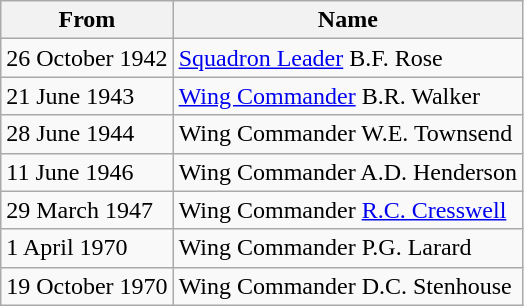<table class="wikitable">
<tr>
<th>From</th>
<th>Name</th>
</tr>
<tr>
<td>26 October 1942</td>
<td><a href='#'>Squadron Leader</a> B.F. Rose</td>
</tr>
<tr>
<td>21 June 1943</td>
<td><a href='#'>Wing Commander</a> B.R. Walker</td>
</tr>
<tr>
<td>28 June 1944</td>
<td>Wing Commander W.E. Townsend</td>
</tr>
<tr>
<td>11 June 1946</td>
<td>Wing Commander A.D. Henderson</td>
</tr>
<tr>
<td>29 March 1947</td>
<td>Wing Commander <a href='#'>R.C. Cresswell</a></td>
</tr>
<tr>
<td>1 April 1970</td>
<td>Wing Commander P.G. Larard</td>
</tr>
<tr>
<td>19 October 1970</td>
<td>Wing Commander D.C. Stenhouse</td>
</tr>
</table>
